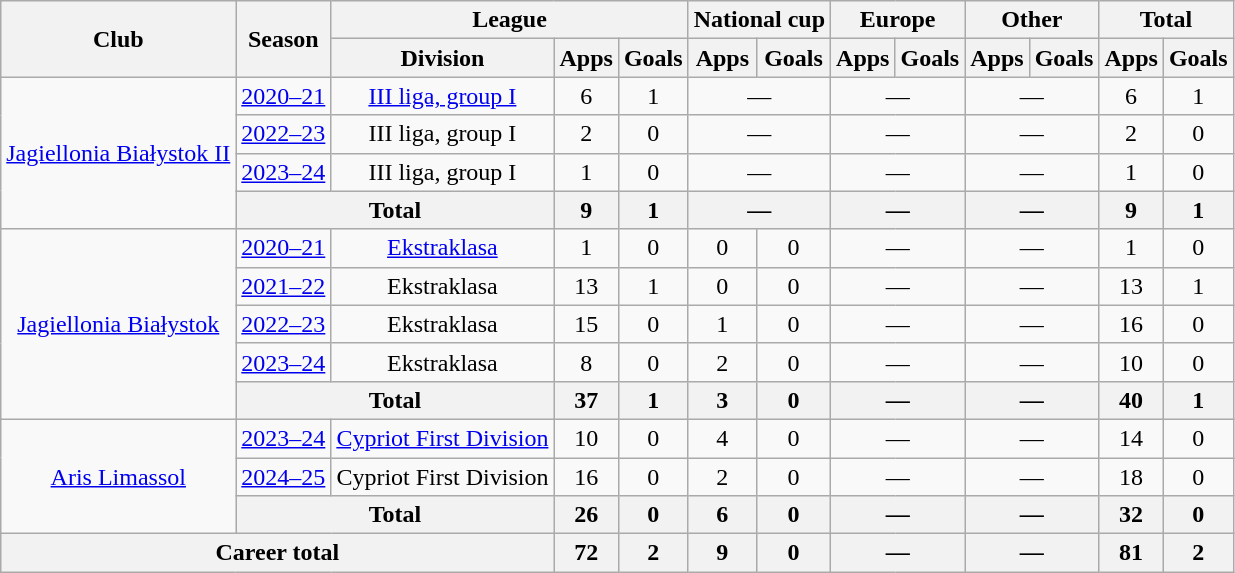<table class="wikitable" style="text-align: center;">
<tr>
<th rowspan="2">Club</th>
<th rowspan="2">Season</th>
<th colspan="3">League</th>
<th colspan="2">National cup</th>
<th colspan="2">Europe</th>
<th colspan="2">Other</th>
<th colspan="2">Total</th>
</tr>
<tr>
<th>Division</th>
<th>Apps</th>
<th>Goals</th>
<th>Apps</th>
<th>Goals</th>
<th>Apps</th>
<th>Goals</th>
<th>Apps</th>
<th>Goals</th>
<th>Apps</th>
<th>Goals</th>
</tr>
<tr>
<td rowspan=4><a href='#'>Jagiellonia Białystok II</a></td>
<td><a href='#'>2020–21</a></td>
<td><a href='#'>III liga, group I</a></td>
<td>6</td>
<td>1</td>
<td colspan="2">—</td>
<td colspan="2">—</td>
<td colspan="2">—</td>
<td>6</td>
<td>1</td>
</tr>
<tr>
<td><a href='#'>2022–23</a></td>
<td>III liga, group I</td>
<td>2</td>
<td>0</td>
<td colspan="2">—</td>
<td colspan="2">—</td>
<td colspan="2">—</td>
<td>2</td>
<td>0</td>
</tr>
<tr>
<td><a href='#'>2023–24</a></td>
<td>III liga, group I</td>
<td>1</td>
<td>0</td>
<td colspan="2">—</td>
<td colspan="2">—</td>
<td colspan="2">—</td>
<td>1</td>
<td>0</td>
</tr>
<tr>
<th colspan="2">Total</th>
<th>9</th>
<th>1</th>
<th colspan="2">—</th>
<th colspan="2">—</th>
<th colspan="2">—</th>
<th>9</th>
<th>1</th>
</tr>
<tr>
<td rowspan=5><a href='#'>Jagiellonia Białystok</a></td>
<td><a href='#'>2020–21</a></td>
<td><a href='#'>Ekstraklasa</a></td>
<td>1</td>
<td>0</td>
<td>0</td>
<td>0</td>
<td colspan="2">—</td>
<td colspan="2">—</td>
<td>1</td>
<td>0</td>
</tr>
<tr>
<td><a href='#'>2021–22</a></td>
<td>Ekstraklasa</td>
<td>13</td>
<td>1</td>
<td>0</td>
<td>0</td>
<td colspan="2">—</td>
<td colspan="2">—</td>
<td>13</td>
<td>1</td>
</tr>
<tr>
<td><a href='#'>2022–23</a></td>
<td>Ekstraklasa</td>
<td>15</td>
<td>0</td>
<td>1</td>
<td>0</td>
<td colspan="2">—</td>
<td colspan="2">—</td>
<td>16</td>
<td>0</td>
</tr>
<tr>
<td><a href='#'>2023–24</a></td>
<td>Ekstraklasa</td>
<td>8</td>
<td>0</td>
<td>2</td>
<td>0</td>
<td colspan="2">—</td>
<td colspan="2">—</td>
<td>10</td>
<td>0</td>
</tr>
<tr>
<th colspan="2">Total</th>
<th>37</th>
<th>1</th>
<th>3</th>
<th>0</th>
<th colspan="2">—</th>
<th colspan="2">—</th>
<th>40</th>
<th>1</th>
</tr>
<tr>
<td rowspan=3><a href='#'>Aris Limassol</a></td>
<td><a href='#'>2023–24</a></td>
<td><a href='#'>Cypriot First Division</a></td>
<td>10</td>
<td>0</td>
<td>4</td>
<td>0</td>
<td colspan="2">—</td>
<td colspan="2">—</td>
<td>14</td>
<td>0</td>
</tr>
<tr>
<td><a href='#'>2024–25</a></td>
<td>Cypriot First Division</td>
<td>16</td>
<td>0</td>
<td>2</td>
<td>0</td>
<td colspan="2">—</td>
<td colspan="2">—</td>
<td>18</td>
<td>0</td>
</tr>
<tr>
<th colspan="2">Total</th>
<th>26</th>
<th>0</th>
<th>6</th>
<th>0</th>
<th colspan="2">—</th>
<th colspan="2">—</th>
<th>32</th>
<th>0</th>
</tr>
<tr>
<th colspan="3">Career total</th>
<th>72</th>
<th>2</th>
<th>9</th>
<th>0</th>
<th colspan="2">—</th>
<th colspan="2">—</th>
<th>81</th>
<th>2</th>
</tr>
</table>
